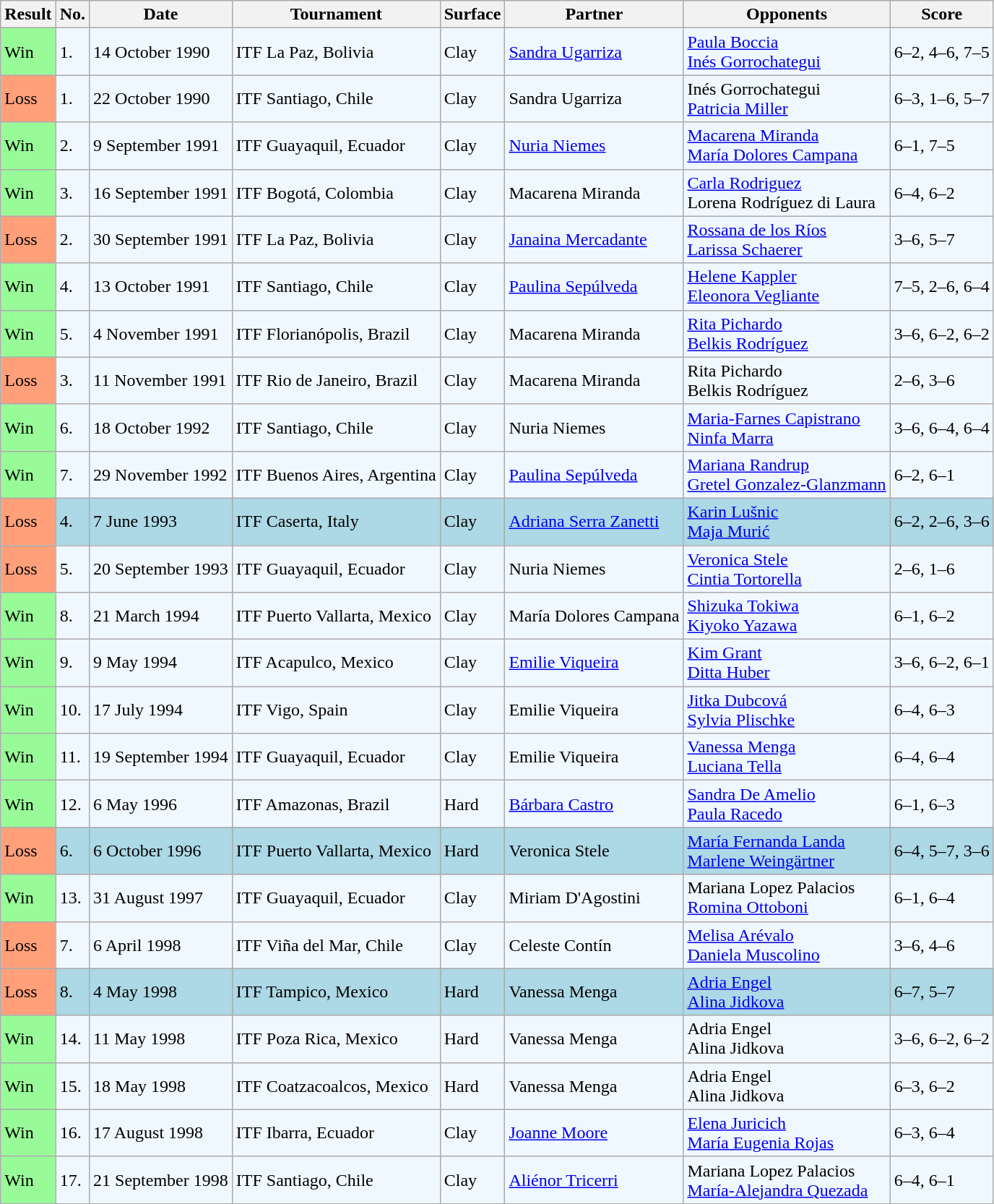<table class="sortable wikitable">
<tr>
<th>Result</th>
<th>No.</th>
<th>Date</th>
<th>Tournament</th>
<th>Surface</th>
<th>Partner</th>
<th>Opponents</th>
<th class="unsortable">Score</th>
</tr>
<tr style="background:#f0f8ff;">
<td style="background:#98fb98;">Win</td>
<td>1.</td>
<td>14 October 1990</td>
<td>ITF La Paz, Bolivia</td>
<td>Clay</td>
<td> <a href='#'>Sandra Ugarriza</a></td>
<td> <a href='#'>Paula Boccia</a> <br>  <a href='#'>Inés Gorrochategui</a></td>
<td>6–2, 4–6, 7–5</td>
</tr>
<tr style="background:#f0f8ff;">
<td style="background:#ffa07a;">Loss</td>
<td>1.</td>
<td>22 October 1990</td>
<td>ITF Santiago, Chile</td>
<td>Clay</td>
<td> Sandra Ugarriza</td>
<td> Inés Gorrochategui <br>  <a href='#'>Patricia Miller</a></td>
<td>6–3, 1–6, 5–7</td>
</tr>
<tr style="background:#f0f8ff;">
<td style="background:#98fb98;">Win</td>
<td>2.</td>
<td>9 September 1991</td>
<td>ITF Guayaquil, Ecuador</td>
<td>Clay</td>
<td> <a href='#'>Nuria Niemes</a></td>
<td> <a href='#'>Macarena Miranda</a> <br>  <a href='#'>María Dolores Campana</a></td>
<td>6–1, 7–5</td>
</tr>
<tr style="background:#f0f8ff;">
<td style="background:#98fb98;">Win</td>
<td>3.</td>
<td>16 September 1991</td>
<td>ITF Bogotá, Colombia</td>
<td>Clay</td>
<td> Macarena Miranda</td>
<td> <a href='#'>Carla Rodriguez</a> <br>  Lorena Rodríguez di Laura</td>
<td>6–4, 6–2</td>
</tr>
<tr style="background:#f0f8ff;">
<td style="background:#ffa07a;">Loss</td>
<td>2.</td>
<td>30 September 1991</td>
<td>ITF La Paz, Bolivia</td>
<td>Clay</td>
<td> <a href='#'>Janaina Mercadante</a></td>
<td> <a href='#'>Rossana de los Ríos</a> <br>  <a href='#'>Larissa Schaerer</a></td>
<td>3–6, 5–7</td>
</tr>
<tr style="background:#f0f8ff;">
<td style="background:#98fb98;">Win</td>
<td>4.</td>
<td>13 October 1991</td>
<td>ITF Santiago, Chile</td>
<td>Clay</td>
<td> <a href='#'>Paulina Sepúlveda</a></td>
<td> <a href='#'>Helene Kappler</a> <br>  <a href='#'>Eleonora Vegliante</a></td>
<td>7–5, 2–6, 6–4</td>
</tr>
<tr style="background:#f0f8ff;">
<td style="background:#98fb98;">Win</td>
<td>5.</td>
<td>4 November 1991</td>
<td>ITF Florianópolis, Brazil</td>
<td>Clay</td>
<td> Macarena Miranda</td>
<td> <a href='#'>Rita Pichardo</a> <br>  <a href='#'>Belkis Rodríguez</a></td>
<td>3–6, 6–2, 6–2</td>
</tr>
<tr style="background:#f0f8ff;">
<td style="background:#ffa07a;">Loss</td>
<td>3.</td>
<td>11 November 1991</td>
<td>ITF Rio de Janeiro, Brazil</td>
<td>Clay</td>
<td> Macarena Miranda</td>
<td> Rita Pichardo <br>  Belkis Rodríguez</td>
<td>2–6, 3–6</td>
</tr>
<tr style="background:#f0f8ff;">
<td style="background:#98fb98;">Win</td>
<td>6.</td>
<td>18 October 1992</td>
<td>ITF Santiago, Chile</td>
<td>Clay</td>
<td> Nuria Niemes</td>
<td> <a href='#'>Maria-Farnes Capistrano</a> <br>  <a href='#'>Ninfa Marra</a></td>
<td>3–6, 6–4, 6–4</td>
</tr>
<tr style="background:#f0f8ff;">
<td style="background:#98fb98;">Win</td>
<td>7.</td>
<td>29 November 1992</td>
<td>ITF Buenos Aires, Argentina</td>
<td>Clay</td>
<td> <a href='#'>Paulina Sepúlveda</a></td>
<td> <a href='#'>Mariana Randrup</a> <br>  <a href='#'>Gretel Gonzalez-Glanzmann</a></td>
<td>6–2, 6–1</td>
</tr>
<tr style="background:lightblue;">
<td style="background:#ffa07a;">Loss</td>
<td>4.</td>
<td>7 June 1993</td>
<td>ITF Caserta, Italy</td>
<td>Clay</td>
<td> <a href='#'>Adriana Serra Zanetti</a></td>
<td> <a href='#'>Karin Lušnic</a> <br>  <a href='#'>Maja Murić</a></td>
<td>6–2, 2–6, 3–6</td>
</tr>
<tr style="background:#f0f8ff;">
<td style="background:#ffa07a;">Loss</td>
<td>5.</td>
<td>20 September 1993</td>
<td>ITF Guayaquil, Ecuador</td>
<td>Clay</td>
<td> Nuria Niemes</td>
<td> <a href='#'>Veronica Stele</a> <br>  <a href='#'>Cintia Tortorella</a></td>
<td>2–6, 1–6</td>
</tr>
<tr style="background:#f0f8ff;">
<td style="background:#98fb98;">Win</td>
<td>8.</td>
<td>21 March 1994</td>
<td>ITF Puerto Vallarta, Mexico</td>
<td>Clay</td>
<td> María Dolores Campana</td>
<td> <a href='#'>Shizuka Tokiwa</a> <br>  <a href='#'>Kiyoko Yazawa</a></td>
<td>6–1, 6–2</td>
</tr>
<tr style="background:#f0f8ff;">
<td style="background:#98fb98;">Win</td>
<td>9.</td>
<td>9 May 1994</td>
<td>ITF Acapulco, Mexico</td>
<td>Clay</td>
<td> <a href='#'>Emilie Viqueira</a></td>
<td> <a href='#'>Kim Grant</a> <br>  <a href='#'>Ditta Huber</a></td>
<td>3–6, 6–2, 6–1</td>
</tr>
<tr style="background:#f0f8ff;">
<td style="background:#98fb98;">Win</td>
<td>10.</td>
<td>17 July 1994</td>
<td>ITF Vigo, Spain</td>
<td>Clay</td>
<td> Emilie Viqueira</td>
<td> <a href='#'>Jitka Dubcová</a> <br>  <a href='#'>Sylvia Plischke</a></td>
<td>6–4, 6–3</td>
</tr>
<tr style="background:#f0f8ff;">
<td style="background:#98fb98;">Win</td>
<td>11.</td>
<td>19 September 1994</td>
<td>ITF Guayaquil, Ecuador</td>
<td>Clay</td>
<td> Emilie Viqueira</td>
<td> <a href='#'>Vanessa Menga</a> <br>  <a href='#'>Luciana Tella</a></td>
<td>6–4, 6–4</td>
</tr>
<tr style="background:#f0f8ff;">
<td style="background:#98fb98;">Win</td>
<td>12.</td>
<td>6 May 1996</td>
<td>ITF Amazonas, Brazil</td>
<td>Hard</td>
<td> <a href='#'>Bárbara Castro</a></td>
<td> <a href='#'>Sandra De Amelio</a> <br>  <a href='#'>Paula Racedo</a></td>
<td>6–1, 6–3</td>
</tr>
<tr style="background:lightblue;">
<td style="background:#ffa07a;">Loss</td>
<td>6.</td>
<td>6 October 1996</td>
<td>ITF Puerto Vallarta, Mexico</td>
<td>Hard</td>
<td> Veronica Stele</td>
<td> <a href='#'>María Fernanda Landa</a> <br>  <a href='#'>Marlene Weingärtner</a></td>
<td>6–4, 5–7, 3–6</td>
</tr>
<tr style="background:#f0f8ff;">
<td style="background:#98fb98;">Win</td>
<td>13.</td>
<td>31 August 1997</td>
<td>ITF Guayaquil, Ecuador</td>
<td>Clay</td>
<td> Miriam D'Agostini</td>
<td> Mariana Lopez Palacios <br>  <a href='#'>Romina Ottoboni</a></td>
<td>6–1, 6–4</td>
</tr>
<tr style="background:#f0f8ff;">
<td style="background:#ffa07a;">Loss</td>
<td>7.</td>
<td>6 April 1998</td>
<td>ITF Viña del Mar, Chile</td>
<td>Clay</td>
<td> Celeste Contín</td>
<td> <a href='#'>Melisa Arévalo</a> <br>  <a href='#'>Daniela Muscolino</a></td>
<td>3–6, 4–6</td>
</tr>
<tr style="background:lightblue;">
<td style="background:#ffa07a;">Loss</td>
<td>8.</td>
<td>4 May 1998</td>
<td>ITF Tampico, Mexico</td>
<td>Hard</td>
<td> Vanessa Menga</td>
<td> <a href='#'>Adria Engel</a> <br>  <a href='#'>Alina Jidkova</a></td>
<td>6–7, 5–7</td>
</tr>
<tr style="background:#f0f8ff;">
<td style="background:#98fb98;">Win</td>
<td>14.</td>
<td>11 May 1998</td>
<td>ITF Poza Rica, Mexico</td>
<td>Hard</td>
<td> Vanessa Menga</td>
<td> Adria Engel <br>  Alina Jidkova</td>
<td>3–6, 6–2, 6–2</td>
</tr>
<tr style="background:#f0f8ff;">
<td style="background:#98fb98;">Win</td>
<td>15.</td>
<td>18 May 1998</td>
<td>ITF Coatzacoalcos, Mexico</td>
<td>Hard</td>
<td> Vanessa Menga</td>
<td> Adria Engel <br>  Alina Jidkova</td>
<td>6–3, 6–2</td>
</tr>
<tr bgcolor="#f0f8ff">
<td style="background:#98fb98;">Win</td>
<td>16.</td>
<td>17 August 1998</td>
<td>ITF Ibarra, Ecuador</td>
<td>Clay</td>
<td> <a href='#'>Joanne Moore</a></td>
<td> <a href='#'>Elena Juricich</a> <br>  <a href='#'>María Eugenia Rojas</a></td>
<td>6–3, 6–4</td>
</tr>
<tr style="background:#f0f8ff;">
<td style="background:#98fb98;">Win</td>
<td>17.</td>
<td>21 September 1998</td>
<td>ITF Santiago, Chile</td>
<td>Clay</td>
<td> <a href='#'>Aliénor Tricerri</a></td>
<td> Mariana Lopez Palacios <br>  <a href='#'>María-Alejandra Quezada</a></td>
<td>6–4, 6–1</td>
</tr>
</table>
